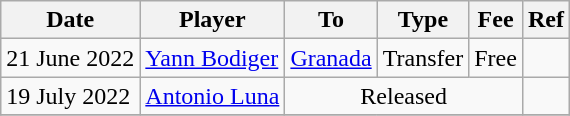<table class="wikitable">
<tr>
<th>Date</th>
<th>Player</th>
<th>To</th>
<th>Type</th>
<th>Fee</th>
<th>Ref</th>
</tr>
<tr>
<td>21 June 2022</td>
<td> <a href='#'>Yann Bodiger</a></td>
<td><a href='#'>Granada</a></td>
<td align=center>Transfer</td>
<td align=center>Free</td>
<td align=center></td>
</tr>
<tr>
<td>19 July 2022</td>
<td> <a href='#'>Antonio Luna</a></td>
<td colspan=3 align=center>Released</td>
<td align=center></td>
</tr>
<tr>
</tr>
</table>
